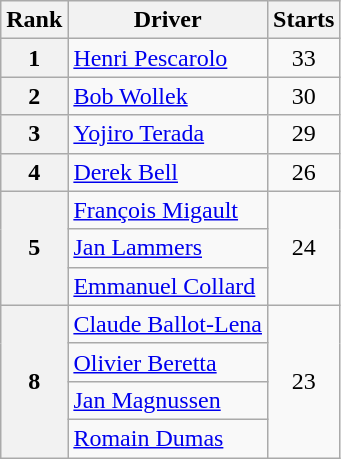<table class="wikitable" style="text-align:center">
<tr>
<th>Rank</th>
<th>Driver</th>
<th>Starts</th>
</tr>
<tr>
<th>1</th>
<td align="left"> <a href='#'>Henri Pescarolo</a></td>
<td>33</td>
</tr>
<tr>
<th>2</th>
<td align="left"> <a href='#'>Bob Wollek</a></td>
<td>30</td>
</tr>
<tr>
<th>3</th>
<td align="left"> <a href='#'>Yojiro Terada</a></td>
<td>29</td>
</tr>
<tr>
<th>4</th>
<td align="left"> <a href='#'>Derek Bell</a></td>
<td>26</td>
</tr>
<tr>
<th rowspan="3">5</th>
<td align="left"> <a href='#'>François Migault</a></td>
<td rowspan="3" style="text-align:center;">24</td>
</tr>
<tr |align="left"|>
<td align="left"> <a href='#'>Jan Lammers</a></td>
</tr>
<tr>
<td align="left"> <a href='#'>Emmanuel Collard</a></td>
</tr>
<tr>
<th rowspan="4">8</th>
<td align="left"> <a href='#'>Claude Ballot-Lena</a></td>
<td rowspan="4">23</td>
</tr>
<tr>
<td align="left"> <a href='#'>Olivier Beretta</a></td>
</tr>
<tr>
<td align="left"> <a href='#'>Jan Magnussen</a></td>
</tr>
<tr>
<td align="left"> <a href='#'>Romain Dumas</a></td>
</tr>
</table>
